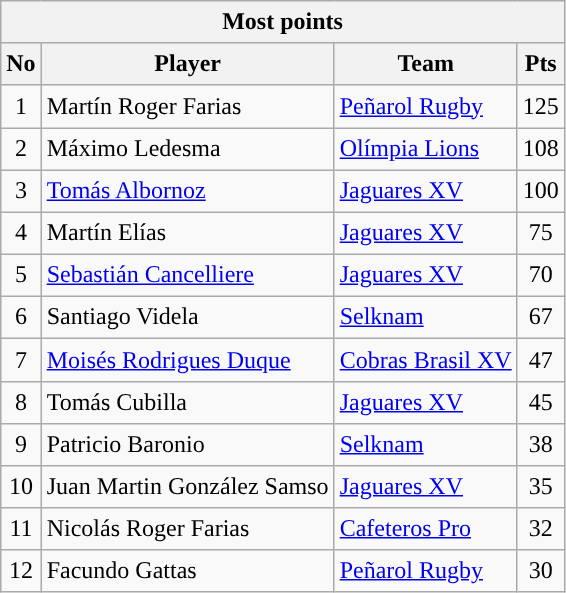<table class="wikitable sortable" style="text-align:left; line-height:130%; font-size:100%; width:;">
<tr>
<th colspan="100%">Most points</th>
</tr>
<tr>
<th style="width:">No</th>
<th style="width:">Player</th>
<th style="width:">Team</th>
<th style="width:">Pts<br></th>
</tr>
<tr>
<td style="text-align:center;">1</td>
<td> Martín Roger Farias</td>
<td> <a href='#'>Peñarol Rugby</a></td>
<td style="text-align:center;">125</td>
</tr>
<tr>
<td style="text-align:center;">2</td>
<td> Máximo Ledesma</td>
<td> <a href='#'>Olímpia Lions</a></td>
<td style="text-align:center;">108</td>
</tr>
<tr>
<td style="text-align:center;">3</td>
<td> <a href='#'>Tomás Albornoz</a></td>
<td> <a href='#'>Jaguares XV</a></td>
<td style="text-align:center;">100</td>
</tr>
<tr>
<td style="text-align:center;">4</td>
<td> Martín Elías</td>
<td> <a href='#'>Jaguares XV</a></td>
<td style="text-align:center;">75</td>
</tr>
<tr>
<td style="text-align:center;">5</td>
<td> <a href='#'>Sebastián Cancelliere</a></td>
<td> <a href='#'>Jaguares XV</a></td>
<td style="text-align:center;">70</td>
</tr>
<tr>
<td style="text-align:center;">6</td>
<td> Santiago Videla</td>
<td> <a href='#'>Selknam</a></td>
<td style="text-align:center;">67</td>
</tr>
<tr>
<td style="text-align:center;">7</td>
<td> <a href='#'>Moisés Rodrigues Duque</a></td>
<td> <a href='#'>Cobras Brasil XV</a></td>
<td style="text-align:center;">47</td>
</tr>
<tr>
<td style="text-align:center;">8</td>
<td> Tomás Cubilla</td>
<td> <a href='#'>Jaguares XV</a></td>
<td style="text-align:center;">45</td>
</tr>
<tr>
<td style="text-align:center;">9</td>
<td> Patricio Baronio</td>
<td> <a href='#'>Selknam</a></td>
<td style="text-align:center;">38</td>
</tr>
<tr>
<td style="text-align:center;">10</td>
<td> Juan Martin González Samso</td>
<td> <a href='#'>Jaguares XV</a></td>
<td style="text-align:center;">35</td>
</tr>
<tr>
<td style="text-align:center;">11</td>
<td> Nicolás Roger Farias</td>
<td> <a href='#'>Cafeteros Pro</a></td>
<td style="text-align:center;">32</td>
</tr>
<tr>
<td style="text-align:center;">12</td>
<td> Facundo Gattas</td>
<td> <a href='#'>Peñarol Rugby</a></td>
<td style="text-align:center;">30</td>
</tr>
</table>
